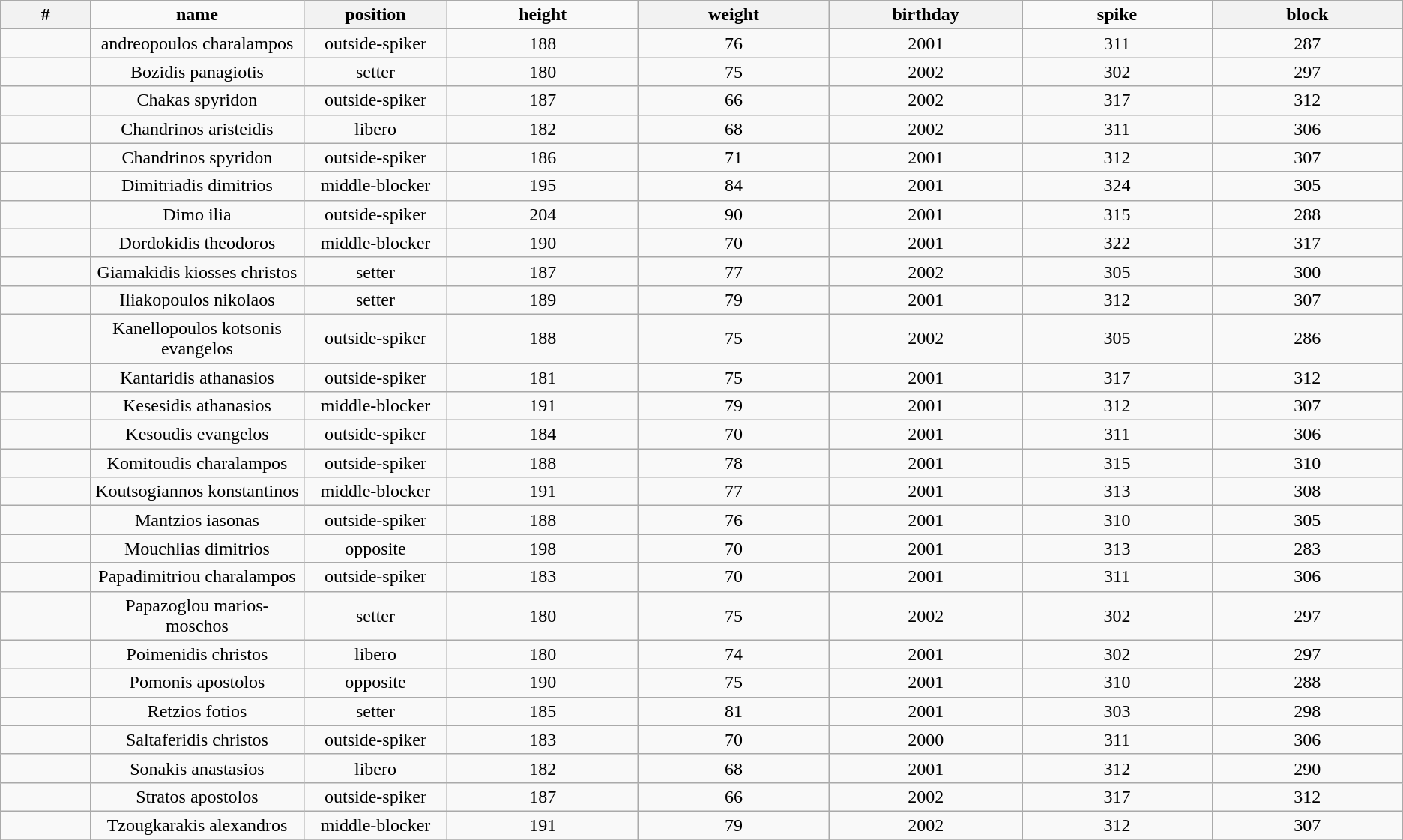<table Class="wikitable sortable" style="text-align:center;">
<tr>
<th Style="width:5em">#</th>
<td style="width:12em"><strong>name</strong></td>
<th Style="width:8em"><strong>position</strong></th>
<td style="width:11em"><strong>height</strong></td>
<th Style="width:11em"><strong>weight</strong></th>
<th Style="width:11em"><strong>birthday</strong></th>
<td style="width:11em"><strong>spike</strong></td>
<th Style="width:11em"><strong>block</strong></th>
</tr>
<tr>
<td></td>
<td>andreopoulos charalampos</td>
<td>outside-spiker</td>
<td>188</td>
<td>76</td>
<td>2001</td>
<td>311</td>
<td>287</td>
</tr>
<tr>
<td></td>
<td>Bozidis panagiotis</td>
<td>setter</td>
<td>180</td>
<td>75</td>
<td>2002</td>
<td>302</td>
<td>297</td>
</tr>
<tr>
<td></td>
<td>Chakas spyridon</td>
<td>outside-spiker</td>
<td>187</td>
<td>66</td>
<td>2002</td>
<td>317</td>
<td>312</td>
</tr>
<tr>
<td></td>
<td>Chandrinos aristeidis</td>
<td>libero</td>
<td>182</td>
<td>68</td>
<td>2002</td>
<td>311</td>
<td>306</td>
</tr>
<tr>
<td></td>
<td>Chandrinos spyridon</td>
<td>outside-spiker</td>
<td>186</td>
<td>71</td>
<td>2001</td>
<td>312</td>
<td>307</td>
</tr>
<tr>
<td></td>
<td>Dimitriadis dimitrios</td>
<td>middle-blocker</td>
<td>195</td>
<td>84</td>
<td>2001</td>
<td>324</td>
<td>305</td>
</tr>
<tr>
<td></td>
<td>Dimo ilia</td>
<td>outside-spiker</td>
<td>204</td>
<td>90</td>
<td>2001</td>
<td>315</td>
<td>288</td>
</tr>
<tr>
<td></td>
<td>Dordokidis theodoros</td>
<td>middle-blocker</td>
<td>190</td>
<td>70</td>
<td>2001</td>
<td>322</td>
<td>317</td>
</tr>
<tr>
<td></td>
<td>Giamakidis kiosses christos</td>
<td>setter</td>
<td>187</td>
<td>77</td>
<td>2002</td>
<td>305</td>
<td>300</td>
</tr>
<tr>
<td></td>
<td>Iliakopoulos nikolaos</td>
<td>setter</td>
<td>189</td>
<td>79</td>
<td>2001</td>
<td>312</td>
<td>307</td>
</tr>
<tr>
<td></td>
<td>Kanellopoulos kotsonis evangelos</td>
<td>outside-spiker</td>
<td>188</td>
<td>75</td>
<td>2002</td>
<td>305</td>
<td>286</td>
</tr>
<tr>
<td></td>
<td>Kantaridis athanasios</td>
<td>outside-spiker</td>
<td>181</td>
<td>75</td>
<td>2001</td>
<td>317</td>
<td>312</td>
</tr>
<tr>
<td></td>
<td>Kesesidis athanasios</td>
<td>middle-blocker</td>
<td>191</td>
<td>79</td>
<td>2001</td>
<td>312</td>
<td>307</td>
</tr>
<tr>
<td></td>
<td>Kesoudis evangelos</td>
<td>outside-spiker</td>
<td>184</td>
<td>70</td>
<td>2001</td>
<td>311</td>
<td>306</td>
</tr>
<tr>
<td></td>
<td>Komitoudis charalampos</td>
<td>outside-spiker</td>
<td>188</td>
<td>78</td>
<td>2001</td>
<td>315</td>
<td>310</td>
</tr>
<tr>
<td></td>
<td>Koutsogiannos konstantinos</td>
<td>middle-blocker</td>
<td>191</td>
<td>77</td>
<td>2001</td>
<td>313</td>
<td>308</td>
</tr>
<tr>
<td></td>
<td>Mantzios iasonas</td>
<td>outside-spiker</td>
<td>188</td>
<td>76</td>
<td>2001</td>
<td>310</td>
<td>305</td>
</tr>
<tr>
<td></td>
<td>Mouchlias dimitrios</td>
<td>opposite</td>
<td>198</td>
<td>70</td>
<td>2001</td>
<td>313</td>
<td>283</td>
</tr>
<tr>
<td></td>
<td>Papadimitriou charalampos</td>
<td>outside-spiker</td>
<td>183</td>
<td>70</td>
<td>2001</td>
<td>311</td>
<td>306</td>
</tr>
<tr>
<td></td>
<td>Papazoglou marios-moschos</td>
<td>setter</td>
<td>180</td>
<td>75</td>
<td>2002</td>
<td>302</td>
<td>297</td>
</tr>
<tr>
<td></td>
<td>Poimenidis christos</td>
<td>libero</td>
<td>180</td>
<td>74</td>
<td>2001</td>
<td>302</td>
<td>297</td>
</tr>
<tr>
<td></td>
<td>Pomonis apostolos</td>
<td>opposite</td>
<td>190</td>
<td>75</td>
<td>2001</td>
<td>310</td>
<td>288</td>
</tr>
<tr>
<td></td>
<td>Retzios fotios</td>
<td>setter</td>
<td>185</td>
<td>81</td>
<td>2001</td>
<td>303</td>
<td>298</td>
</tr>
<tr>
<td></td>
<td>Saltaferidis christos</td>
<td>outside-spiker</td>
<td>183</td>
<td>70</td>
<td>2000</td>
<td>311</td>
<td>306</td>
</tr>
<tr>
<td></td>
<td>Sonakis anastasios</td>
<td>libero</td>
<td>182</td>
<td>68</td>
<td>2001</td>
<td>312</td>
<td>290</td>
</tr>
<tr>
<td></td>
<td>Stratos apostolos</td>
<td>outside-spiker</td>
<td>187</td>
<td>66</td>
<td>2002</td>
<td>317</td>
<td>312</td>
</tr>
<tr>
<td></td>
<td>Tzougkarakis alexandros</td>
<td>middle-blocker</td>
<td>191</td>
<td>79</td>
<td>2002</td>
<td>312</td>
<td>307</td>
</tr>
<tr>
</tr>
</table>
